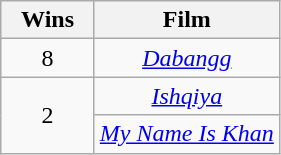<table class="wikitable" rowspan="2" style="text-align:center;">
<tr>
<th scope="col" style="width:55px;">Wins</th>
<th scope="col" style="text-align:center;">Film</th>
</tr>
<tr>
<td>8</td>
<td><em><a href='#'>Dabangg</a></em></td>
</tr>
<tr>
<td rowspan="2">2</td>
<td><em><a href='#'>Ishqiya</a></em></td>
</tr>
<tr>
<td><em><a href='#'>My Name Is Khan</a></em></td>
</tr>
</table>
